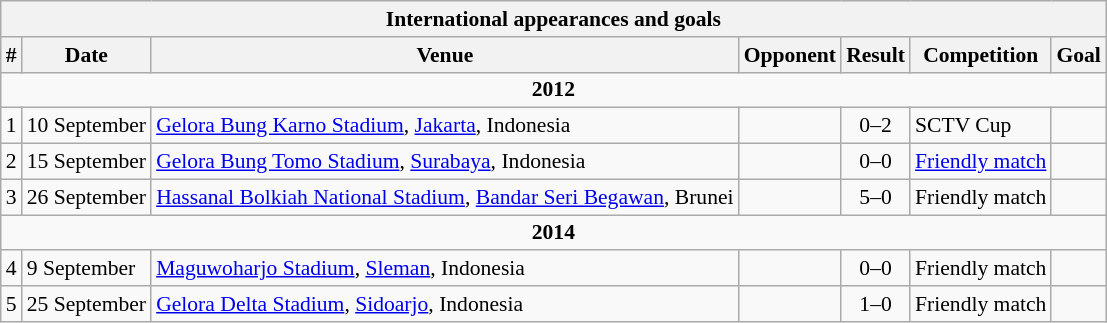<table class="wikitable collapsed" style="font-size:90%">
<tr>
<th colspan="7"><strong>International appearances and goals</strong></th>
</tr>
<tr>
<th>#</th>
<th>Date</th>
<th>Venue</th>
<th>Opponent</th>
<th>Result</th>
<th>Competition</th>
<th>Goal</th>
</tr>
<tr>
<td colspan=7 align=center><strong>2012</strong></td>
</tr>
<tr>
<td align=center>1</td>
<td>10 September</td>
<td><a href='#'>Gelora Bung Karno Stadium</a>, <a href='#'>Jakarta</a>, Indonesia</td>
<td></td>
<td align=center>0–2</td>
<td>SCTV Cup</td>
<td></td>
</tr>
<tr>
<td align=center>2</td>
<td>15 September</td>
<td><a href='#'>Gelora Bung Tomo Stadium</a>, <a href='#'>Surabaya</a>, Indonesia</td>
<td></td>
<td align=center>0–0</td>
<td><a href='#'>Friendly match</a></td>
<td></td>
</tr>
<tr>
<td align=center>3</td>
<td>26 September</td>
<td><a href='#'>Hassanal Bolkiah National Stadium</a>, <a href='#'>Bandar Seri Begawan</a>, Brunei</td>
<td></td>
<td align=center>5–0</td>
<td>Friendly match</td>
<td></td>
</tr>
<tr>
<td colspan=7 align=center><strong>2014</strong></td>
</tr>
<tr>
<td align=center>4</td>
<td>9 September</td>
<td><a href='#'>Maguwoharjo Stadium</a>, <a href='#'>Sleman</a>, Indonesia</td>
<td></td>
<td align=center>0–0</td>
<td>Friendly match</td>
<td></td>
</tr>
<tr>
<td align=center>5</td>
<td>25 September</td>
<td><a href='#'>Gelora Delta Stadium</a>, <a href='#'>Sidoarjo</a>, Indonesia</td>
<td></td>
<td align=center>1–0</td>
<td>Friendly match</td>
<td></td>
</tr>
</table>
